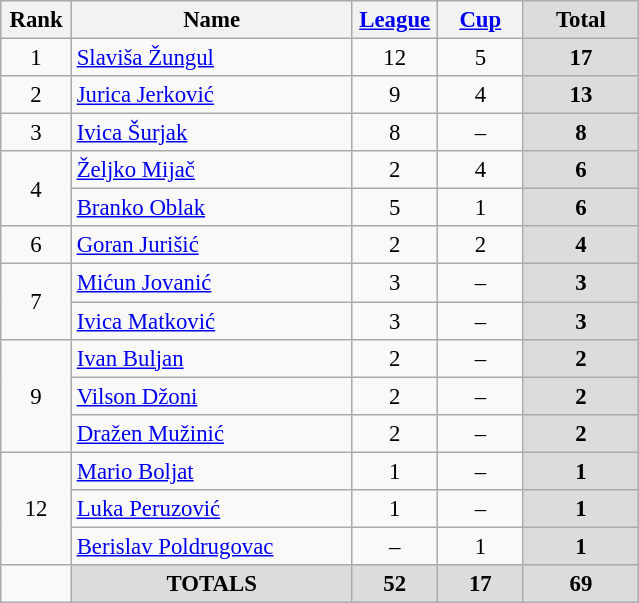<table class="wikitable" style="font-size: 95%; text-align: center;">
<tr>
<th width=40>Rank</th>
<th width=180>Name</th>
<th width=50><a href='#'>League</a></th>
<th width=50><a href='#'>Cup</a></th>
<th width=70 style="background: #DCDCDC">Total</th>
</tr>
<tr>
<td rowspan=1>1</td>
<td style="text-align:left;"> <a href='#'>Slaviša Žungul</a></td>
<td>12</td>
<td>5</td>
<th style="background: #DCDCDC">17</th>
</tr>
<tr>
<td rowspan=1>2</td>
<td style="text-align:left;"> <a href='#'>Jurica Jerković</a></td>
<td>9</td>
<td>4</td>
<th style="background: #DCDCDC">13</th>
</tr>
<tr>
<td rowspan=1>3</td>
<td style="text-align:left;"> <a href='#'>Ivica Šurjak</a></td>
<td>8</td>
<td>–</td>
<th style="background: #DCDCDC">8</th>
</tr>
<tr>
<td rowspan=2>4</td>
<td style="text-align:left;"> <a href='#'>Željko Mijač</a></td>
<td>2</td>
<td>4</td>
<th style="background: #DCDCDC">6</th>
</tr>
<tr>
<td style="text-align:left;"> <a href='#'>Branko Oblak</a></td>
<td>5</td>
<td>1</td>
<th style="background: #DCDCDC">6</th>
</tr>
<tr>
<td rowspan=1>6</td>
<td style="text-align:left;"> <a href='#'>Goran Jurišić</a></td>
<td>2</td>
<td>2</td>
<th style="background: #DCDCDC">4</th>
</tr>
<tr>
<td rowspan=2>7</td>
<td style="text-align:left;"> <a href='#'>Mićun Jovanić</a></td>
<td>3</td>
<td>–</td>
<th style="background: #DCDCDC">3</th>
</tr>
<tr>
<td style="text-align:left;"> <a href='#'>Ivica Matković</a></td>
<td>3</td>
<td>–</td>
<th style="background: #DCDCDC">3</th>
</tr>
<tr>
<td rowspan=3>9</td>
<td style="text-align:left;"> <a href='#'>Ivan Buljan</a></td>
<td>2</td>
<td>–</td>
<th style="background: #DCDCDC">2</th>
</tr>
<tr>
<td style="text-align:left;"> <a href='#'>Vilson Džoni</a></td>
<td>2</td>
<td>–</td>
<th style="background: #DCDCDC">2</th>
</tr>
<tr>
<td style="text-align:left;"> <a href='#'>Dražen Mužinić</a></td>
<td>2</td>
<td>–</td>
<th style="background: #DCDCDC">2</th>
</tr>
<tr>
<td rowspan=3>12</td>
<td style="text-align:left;"> <a href='#'>Mario Boljat</a></td>
<td>1</td>
<td>–</td>
<th style="background: #DCDCDC">1</th>
</tr>
<tr>
<td style="text-align:left;"> <a href='#'>Luka Peruzović</a></td>
<td>1</td>
<td>–</td>
<th style="background: #DCDCDC">1</th>
</tr>
<tr>
<td style="text-align:left;"> <a href='#'>Berislav Poldrugovac</a></td>
<td>–</td>
<td>1</td>
<th style="background: #DCDCDC">1</th>
</tr>
<tr>
<td></td>
<th style="background: #DCDCDC">TOTALS</th>
<th style="background: #DCDCDC">52</th>
<th style="background: #DCDCDC">17</th>
<th style="background: #DCDCDC">69</th>
</tr>
</table>
